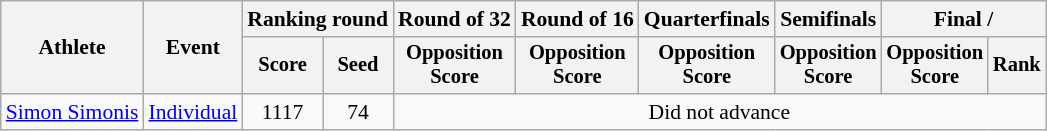<table class="wikitable" style="font-size:90%; text-align:center">
<tr>
<th rowspan=2>Athlete</th>
<th rowspan=2>Event</th>
<th colspan="2">Ranking round</th>
<th>Round of 32</th>
<th>Round of 16</th>
<th>Quarterfinals</th>
<th>Semifinals</th>
<th colspan="2">Final / </th>
</tr>
<tr style="font-size:95%">
<th>Score</th>
<th>Seed</th>
<th>Opposition<br>Score</th>
<th>Opposition<br>Score</th>
<th>Opposition<br>Score</th>
<th>Opposition<br>Score</th>
<th>Opposition<br>Score</th>
<th>Rank</th>
</tr>
<tr align=center>
<td align=left><a href='#'>Simon Simonis</a></td>
<td align=left><a href='#'>Individual</a></td>
<td>1117</td>
<td>74</td>
<td colspan=6>Did not advance</td>
</tr>
</table>
